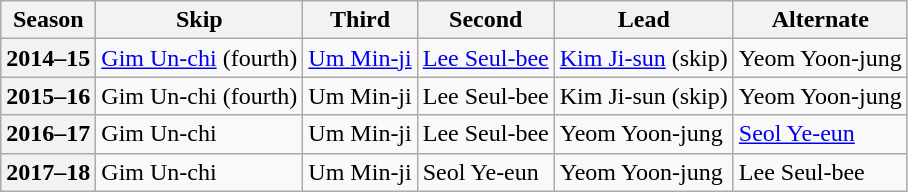<table class="wikitable">
<tr>
<th scope="col">Season</th>
<th scope="col">Skip</th>
<th scope="col">Third</th>
<th scope="col">Second</th>
<th scope="col">Lead</th>
<th scope="col">Alternate</th>
</tr>
<tr>
<th scope="row">2014–15</th>
<td><a href='#'>Gim Un-chi</a> (fourth)</td>
<td><a href='#'>Um Min-ji</a></td>
<td><a href='#'>Lee Seul-bee</a></td>
<td><a href='#'>Kim Ji-sun</a> (skip)</td>
<td>Yeom Yoon-jung</td>
</tr>
<tr>
<th scope="row">2015–16</th>
<td>Gim Un-chi (fourth)</td>
<td>Um Min-ji</td>
<td>Lee Seul-bee</td>
<td>Kim Ji-sun (skip)</td>
<td>Yeom Yoon-jung</td>
</tr>
<tr>
<th scope="row">2016–17</th>
<td>Gim Un-chi</td>
<td>Um Min-ji</td>
<td>Lee Seul-bee</td>
<td>Yeom Yoon-jung</td>
<td><a href='#'>Seol Ye-eun</a></td>
</tr>
<tr>
<th scope="row">2017–18</th>
<td>Gim Un-chi</td>
<td>Um Min-ji</td>
<td>Seol Ye-eun</td>
<td>Yeom Yoon-jung</td>
<td>Lee Seul-bee</td>
</tr>
</table>
